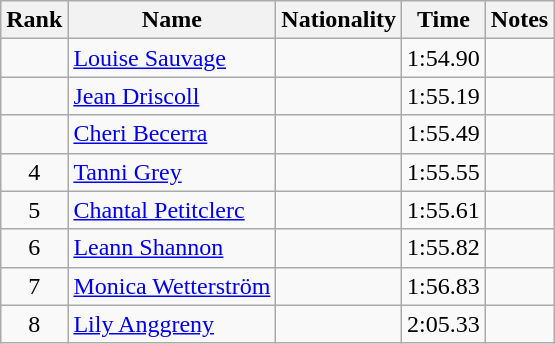<table class="wikitable sortable" style="text-align:center">
<tr>
<th>Rank</th>
<th>Name</th>
<th>Nationality</th>
<th>Time</th>
<th>Notes</th>
</tr>
<tr>
<td></td>
<td align=left><a href='#'>Louise Sauvage</a></td>
<td align=left></td>
<td>1:54.90</td>
<td></td>
</tr>
<tr>
<td></td>
<td align=left><a href='#'>Jean Driscoll</a></td>
<td align=left></td>
<td>1:55.19</td>
<td></td>
</tr>
<tr>
<td></td>
<td align=left><a href='#'>Cheri Becerra</a></td>
<td align=left></td>
<td>1:55.49</td>
<td></td>
</tr>
<tr>
<td>4</td>
<td align=left><a href='#'>Tanni Grey</a></td>
<td align=left></td>
<td>1:55.55</td>
<td></td>
</tr>
<tr>
<td>5</td>
<td align=left><a href='#'>Chantal Petitclerc</a></td>
<td align=left></td>
<td>1:55.61</td>
<td></td>
</tr>
<tr>
<td>6</td>
<td align=left><a href='#'>Leann Shannon</a></td>
<td align=left></td>
<td>1:55.82</td>
<td></td>
</tr>
<tr>
<td>7</td>
<td align=left><a href='#'>Monica Wetterström</a></td>
<td align=left></td>
<td>1:56.83</td>
<td></td>
</tr>
<tr>
<td>8</td>
<td align=left><a href='#'>Lily Anggreny</a></td>
<td align=left></td>
<td>2:05.33</td>
<td></td>
</tr>
</table>
